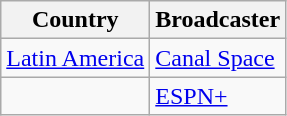<table class="wikitable">
<tr>
<th align=center>Country</th>
<th align=center>Broadcaster</th>
</tr>
<tr>
<td><a href='#'>Latin America</a></td>
<td><a href='#'>Canal Space</a></td>
</tr>
<tr>
<td></td>
<td><a href='#'>ESPN+</a></td>
</tr>
</table>
